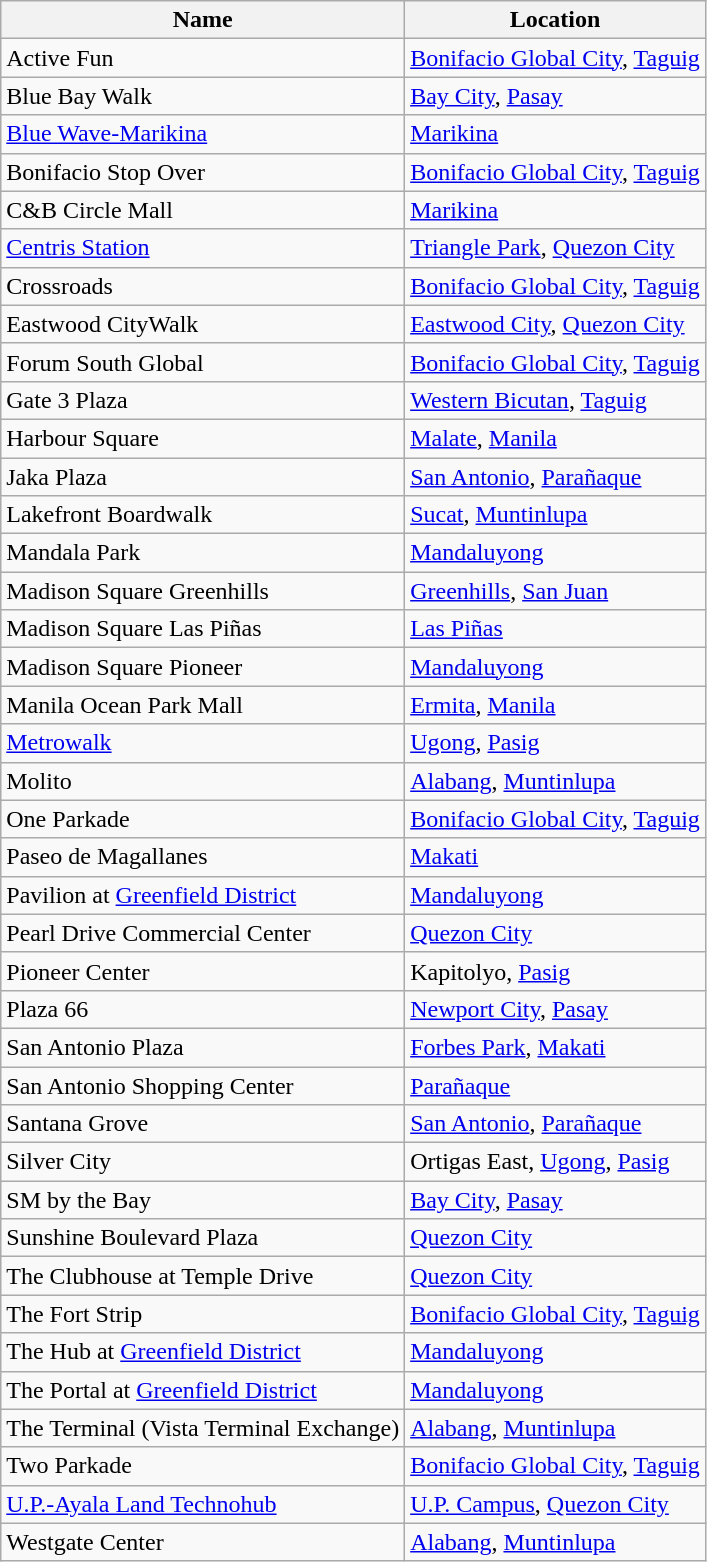<table class="wikitable sortable">
<tr>
<th>Name</th>
<th>Location</th>
</tr>
<tr>
<td>Active Fun</td>
<td data-sort-value="Taguig, Bonifacio Global City"><a href='#'>Bonifacio Global City</a>, <a href='#'>Taguig</a></td>
</tr>
<tr>
<td>Blue Bay Walk</td>
<td><a href='#'>Bay City</a>, <a href='#'>Pasay</a></td>
</tr>
<tr>
<td><a href='#'>Blue Wave-Marikina</a></td>
<td><a href='#'>Marikina</a></td>
</tr>
<tr>
<td>Bonifacio Stop Over</td>
<td data-sort-value="Taguig, Bonifacio Global City"><a href='#'>Bonifacio Global City</a>, <a href='#'>Taguig</a></td>
</tr>
<tr>
<td>C&B Circle Mall</td>
<td><a href='#'>Marikina</a></td>
</tr>
<tr>
<td><a href='#'>Centris Station</a></td>
<td data-sort-value="Quezon City, Eton Centris"><a href='#'>Triangle Park</a>, <a href='#'>Quezon City</a></td>
</tr>
<tr>
<td>Crossroads</td>
<td data-sort-value="Taguig, Bonifacio Global City"><a href='#'>Bonifacio Global City</a>, <a href='#'>Taguig</a></td>
</tr>
<tr>
<td>Eastwood CityWalk</td>
<td data-sort-value="Quezon City, Eastwood City"><a href='#'>Eastwood City</a>, <a href='#'>Quezon City</a></td>
</tr>
<tr>
<td>Forum South Global</td>
<td data-sort-value="Taguig, Bonifacio Global City"><a href='#'>Bonifacio Global City</a>, <a href='#'>Taguig</a></td>
</tr>
<tr>
<td>Gate 3 Plaza</td>
<td><a href='#'>Western Bicutan</a>, <a href='#'>Taguig</a></td>
</tr>
<tr>
<td>Harbour Square</td>
<td><a href='#'>Malate</a>, <a href='#'>Manila</a></td>
</tr>
<tr>
<td>Jaka Plaza</td>
<td><a href='#'>San Antonio</a>, <a href='#'>Parañaque</a></td>
</tr>
<tr>
<td>Lakefront Boardwalk</td>
<td><a href='#'>Sucat</a>, <a href='#'>Muntinlupa</a></td>
</tr>
<tr>
<td>Mandala Park </td>
<td data-sort-value="Mandaluyong"><a href='#'>Mandaluyong</a></td>
</tr>
<tr>
<td>Madison Square Greenhills</td>
<td data-sort-value="San Juan, Greenhills"><a href='#'>Greenhills</a>, <a href='#'>San Juan</a></td>
</tr>
<tr>
<td>Madison Square Las Piñas</td>
<td><a href='#'>Las Piñas</a></td>
</tr>
<tr>
<td>Madison Square Pioneer</td>
<td><a href='#'>Mandaluyong</a></td>
</tr>
<tr>
<td>Manila Ocean Park Mall</td>
<td data-sort-value="Manila, Ermita"><a href='#'>Ermita</a>, <a href='#'>Manila</a></td>
</tr>
<tr>
<td><a href='#'>Metrowalk</a></td>
<td data-sort-value="Pasig, Ugong"><a href='#'>Ugong</a>, <a href='#'>Pasig</a></td>
</tr>
<tr>
<td>Molito</td>
<td data-sort-value="Muntinlupa, Alabang"><a href='#'>Alabang</a>, <a href='#'>Muntinlupa</a></td>
</tr>
<tr>
<td>One Parkade</td>
<td data-sort-value="Taguig, Bonifacio Global City"><a href='#'>Bonifacio Global City</a>, <a href='#'>Taguig</a></td>
</tr>
<tr>
<td>Paseo de Magallanes</td>
<td><a href='#'>Makati</a></td>
</tr>
<tr>
<td>Pavilion at <a href='#'>Greenfield District</a></td>
<td><a href='#'>Mandaluyong</a></td>
</tr>
<tr>
<td>Pearl Drive Commercial Center</td>
<td><a href='#'>Quezon City</a></td>
</tr>
<tr>
<td>Pioneer Center</td>
<td data-sort-value="Pasig, Kapitolyo">Kapitolyo, <a href='#'>Pasig</a></td>
</tr>
<tr>
<td>Plaza 66</td>
<td data-sort-value="Pasay, Newport City"><a href='#'>Newport City</a>, <a href='#'>Pasay</a></td>
</tr>
<tr>
<td>San Antonio Plaza</td>
<td data-sort-value="Makati, Forbes Park"><a href='#'>Forbes Park</a>, <a href='#'>Makati</a></td>
</tr>
<tr>
<td>San Antonio Shopping Center</td>
<td><a href='#'>Parañaque</a></td>
</tr>
<tr>
<td>Santana Grove</td>
<td><a href='#'>San Antonio</a>, <a href='#'>Parañaque</a></td>
</tr>
<tr>
<td>Silver City</td>
<td data-sort-value="Pasig, Ugong, Ortigas East">Ortigas East, <a href='#'>Ugong</a>, <a href='#'>Pasig</a></td>
</tr>
<tr>
<td>SM by the Bay</td>
<td><a href='#'>Bay City</a>, <a href='#'>Pasay</a></td>
</tr>
<tr>
<td>Sunshine Boulevard Plaza</td>
<td><a href='#'>Quezon City</a></td>
</tr>
<tr>
<td>The Clubhouse at Temple Drive</td>
<td><a href='#'>Quezon City</a></td>
</tr>
<tr>
<td>The Fort Strip</td>
<td data-sort-value="Taguig, Bonifacio Global City"><a href='#'>Bonifacio Global City</a>, <a href='#'>Taguig</a></td>
</tr>
<tr>
<td>The Hub at <a href='#'>Greenfield District</a></td>
<td><a href='#'>Mandaluyong</a></td>
</tr>
<tr>
<td>The Portal at <a href='#'>Greenfield District</a></td>
<td><a href='#'>Mandaluyong</a></td>
</tr>
<tr>
<td>The Terminal (Vista Terminal Exchange)</td>
<td><a href='#'>Alabang</a>, <a href='#'>Muntinlupa</a></td>
</tr>
<tr>
<td>Two Parkade</td>
<td data-sort-value="Taguig, Bonifacio Global City"><a href='#'>Bonifacio Global City</a>, <a href='#'>Taguig</a></td>
</tr>
<tr>
<td><a href='#'>U.P.-Ayala Land Technohub</a></td>
<td><a href='#'>U.P. Campus</a>, <a href='#'>Quezon City</a></td>
</tr>
<tr>
<td>Westgate Center</td>
<td data-sort-value="Muntinlupa, Alabang"><a href='#'>Alabang</a>, <a href='#'>Muntinlupa</a></td>
</tr>
</table>
